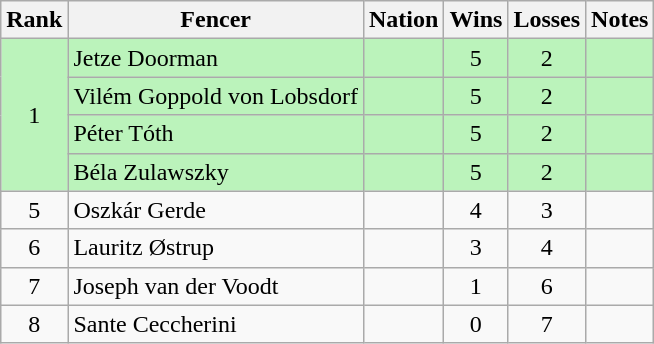<table class="wikitable sortable" style="text-align:center">
<tr>
<th>Rank</th>
<th>Fencer</th>
<th>Nation</th>
<th>Wins</th>
<th>Losses</th>
<th>Notes</th>
</tr>
<tr bgcolor=bbf3bb>
<td rowspan=4>1</td>
<td align=left>Jetze Doorman</td>
<td align=left></td>
<td>5</td>
<td>2</td>
<td></td>
</tr>
<tr bgcolor=bbf3bb>
<td align=left>Vilém Goppold von Lobsdorf</td>
<td align=left></td>
<td>5</td>
<td>2</td>
<td></td>
</tr>
<tr bgcolor=bbf3bb>
<td align=left>Péter Tóth</td>
<td align=left></td>
<td>5</td>
<td>2</td>
<td></td>
</tr>
<tr bgcolor=bbf3bb>
<td align=left>Béla Zulawszky</td>
<td align=left></td>
<td>5</td>
<td>2</td>
<td></td>
</tr>
<tr>
<td>5</td>
<td align=left>Oszkár Gerde</td>
<td align=left></td>
<td>4</td>
<td>3</td>
<td></td>
</tr>
<tr>
<td>6</td>
<td align=left>Lauritz Østrup</td>
<td align=left></td>
<td>3</td>
<td>4</td>
<td></td>
</tr>
<tr>
<td>7</td>
<td align=left>Joseph van der Voodt</td>
<td align=left></td>
<td>1</td>
<td>6</td>
<td></td>
</tr>
<tr>
<td>8</td>
<td align=left>Sante Ceccherini</td>
<td align=left></td>
<td>0</td>
<td>7</td>
<td></td>
</tr>
</table>
